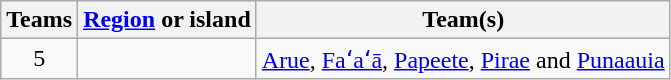<table class="wikitable" style="text-align:center">
<tr>
<th>Teams</th>
<th><a href='#'>Region</a> or island</th>
<th>Team(s)</th>
</tr>
<tr>
<td rowspan="2">5</td>
<td align="left"></td>
<td><a href='#'>Arue</a>, <a href='#'>Faʻaʻā</a>, <a href='#'>Papeete</a>, <a href='#'>Pirae</a> and <a href='#'>Punaauia</a></td>
</tr>
</table>
